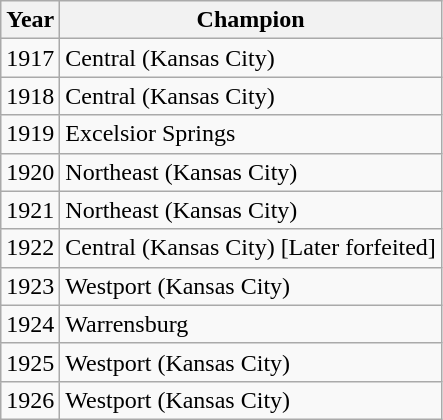<table class="wikitable sortable" font=90%">
<tr>
<th><strong>Year</strong></th>
<th><strong>Champion</strong></th>
</tr>
<tr>
<td>1917</td>
<td>Central (Kansas City)</td>
</tr>
<tr>
<td>1918</td>
<td>Central (Kansas City)</td>
</tr>
<tr>
<td>1919</td>
<td>Excelsior Springs</td>
</tr>
<tr>
<td>1920</td>
<td>Northeast (Kansas City)</td>
</tr>
<tr>
<td>1921</td>
<td>Northeast (Kansas City)</td>
</tr>
<tr>
<td>1922</td>
<td>Central (Kansas City) [Later forfeited]</td>
</tr>
<tr>
<td>1923</td>
<td>Westport (Kansas City)</td>
</tr>
<tr>
<td>1924</td>
<td>Warrensburg</td>
</tr>
<tr>
<td>1925</td>
<td>Westport (Kansas City)</td>
</tr>
<tr>
<td>1926</td>
<td>Westport (Kansas City)</td>
</tr>
</table>
